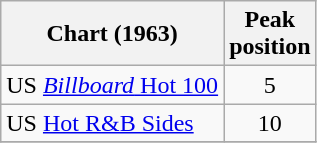<table class="wikitable">
<tr>
<th>Chart (1963)</th>
<th>Peak<br>position</th>
</tr>
<tr>
<td>US <a href='#'><em>Billboard</em> Hot 100</a></td>
<td align="center">5</td>
</tr>
<tr>
<td>US <a href='#'>Hot R&B Sides</a></td>
<td align="center">10</td>
</tr>
<tr>
</tr>
</table>
